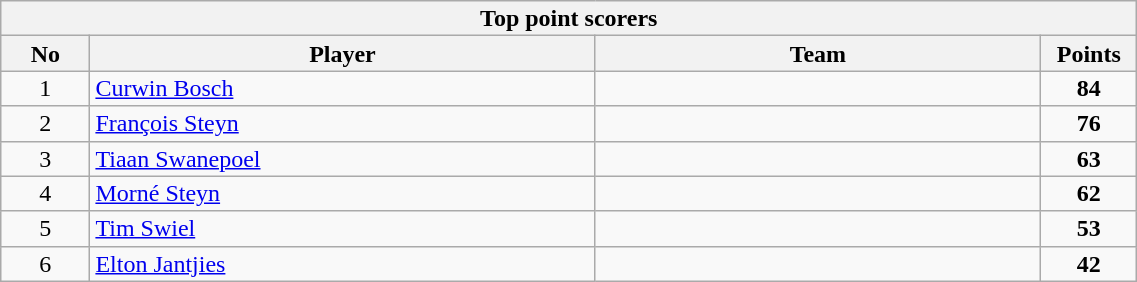<table class="wikitable collapsible sortable" style="text-align:center; line-height:100%; font-size:100%; width:60%;">
<tr>
<th colspan=8>Top point scorers </th>
</tr>
<tr>
<th style="width:6%;">No</th>
<th style="width:34%;">Player</th>
<th style="width:30%;">Team</th>
<th style="width:6%;">Points<br></th>
</tr>
<tr>
<td>1</td>
<td style="text-align:left;"><a href='#'>Curwin Bosch</a></td>
<td style="text-align:left;"></td>
<td><strong>84</strong></td>
</tr>
<tr>
<td>2</td>
<td style="text-align:left;"><a href='#'>François Steyn</a></td>
<td style="text-align:left;"></td>
<td><strong>76</strong></td>
</tr>
<tr>
<td>3</td>
<td style="text-align:left;"><a href='#'>Tiaan Swanepoel</a></td>
<td style="text-align:left;"></td>
<td><strong>63</strong></td>
</tr>
<tr>
<td>4</td>
<td style="text-align:left;"><a href='#'>Morné Steyn</a></td>
<td style="text-align:left;"></td>
<td><strong>62</strong></td>
</tr>
<tr>
<td>5</td>
<td style="text-align:left;"><a href='#'>Tim Swiel</a></td>
<td style="text-align:left;"></td>
<td><strong>53</strong></td>
</tr>
<tr>
<td>6</td>
<td style="text-align:left;"><a href='#'>Elton Jantjies</a></td>
<td style="text-align:left;"></td>
<td><strong>42</strong></td>
</tr>
</table>
